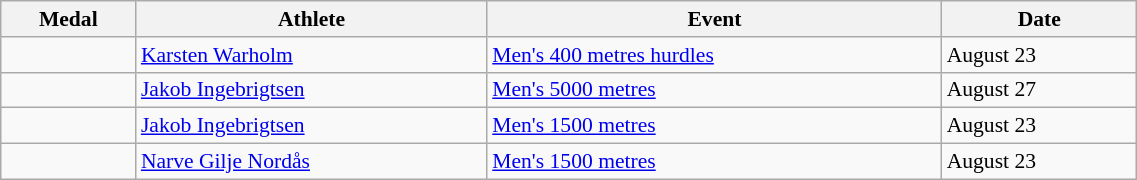<table class="wikitable" style="font-size:90%" width=60%>
<tr>
<th>Medal</th>
<th>Athlete</th>
<th>Event</th>
<th>Date</th>
</tr>
<tr>
<td></td>
<td><a href='#'>Karsten Warholm</a></td>
<td><a href='#'>Men's 400 metres hurdles</a></td>
<td>August 23</td>
</tr>
<tr>
<td></td>
<td><a href='#'>Jakob Ingebrigtsen</a></td>
<td><a href='#'>Men's 5000 metres</a></td>
<td>August 27</td>
</tr>
<tr>
<td></td>
<td><a href='#'>Jakob Ingebrigtsen</a></td>
<td><a href='#'>Men's 1500 metres</a></td>
<td>August 23</td>
</tr>
<tr>
<td></td>
<td><a href='#'>Narve Gilje Nordås</a></td>
<td><a href='#'>Men's 1500 metres</a></td>
<td>August 23</td>
</tr>
</table>
